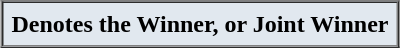<table border=1 cellspacing=0 cellpadding=5 style="margin:1em auto;">
<tr style="background:#E1E8EF;">
<td><strong>Denotes the Winner, or Joint Winner</strong></td>
</tr>
</table>
